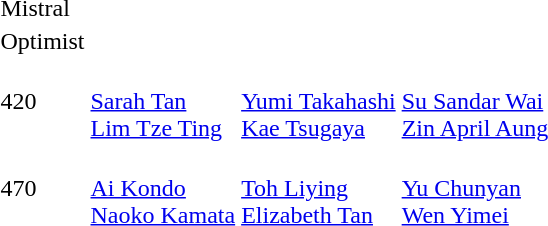<table>
<tr>
<td>Mistral<br></td>
<td></td>
<td></td>
<td></td>
</tr>
<tr>
<td>Optimist<br></td>
<td></td>
<td></td>
<td></td>
</tr>
<tr>
<td>420<br></td>
<td><br><a href='#'>Sarah Tan</a><br><a href='#'>Lim Tze Ting</a></td>
<td><br><a href='#'>Yumi Takahashi</a><br><a href='#'>Kae Tsugaya</a></td>
<td><br><a href='#'>Su Sandar Wai</a><br><a href='#'>Zin April Aung</a></td>
</tr>
<tr>
<td>470<br></td>
<td><br><a href='#'>Ai Kondo</a><br><a href='#'>Naoko Kamata</a></td>
<td><br><a href='#'>Toh Liying</a><br><a href='#'>Elizabeth Tan</a></td>
<td><br><a href='#'>Yu Chunyan</a><br><a href='#'>Wen Yimei</a></td>
</tr>
</table>
